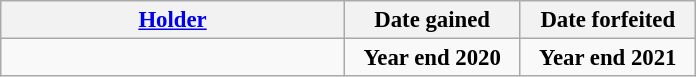<table class="wikitable" style="font-size:95%">
<tr>
<th style="width:222px;"><a href='#'>Holder</a></th>
<th style="width:110px;">Date gained</th>
<th style="width:110px;">Date forfeited</th>
</tr>
<tr>
<td><strong></strong></td>
<td style="text-align:center;"><strong>Year end 2020</strong></td>
<td style="text-align:center;"><strong>Year end 2021</strong></td>
</tr>
</table>
